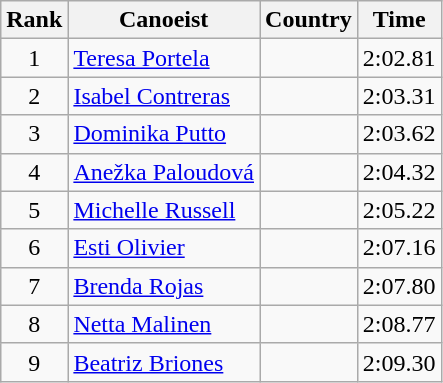<table class="wikitable" style="text-align:center">
<tr>
<th>Rank</th>
<th>Canoeist</th>
<th>Country</th>
<th>Time</th>
</tr>
<tr>
<td>1</td>
<td align="left"><a href='#'>Teresa Portela</a></td>
<td align="left"></td>
<td>2:02.81</td>
</tr>
<tr>
<td>2</td>
<td align="left"><a href='#'>Isabel Contreras</a></td>
<td align="left"></td>
<td>2:03.31</td>
</tr>
<tr>
<td>3</td>
<td align="left"><a href='#'>Dominika Putto</a></td>
<td align="left"></td>
<td>2:03.62</td>
</tr>
<tr>
<td>4</td>
<td align="left"><a href='#'>Anežka Paloudová</a></td>
<td align="left"></td>
<td>2:04.32</td>
</tr>
<tr>
<td>5</td>
<td align="left"><a href='#'>Michelle Russell</a></td>
<td align="left"></td>
<td>2:05.22</td>
</tr>
<tr>
<td>6</td>
<td align="left"><a href='#'>Esti Olivier</a></td>
<td align="left"></td>
<td>2:07.16</td>
</tr>
<tr>
<td>7</td>
<td align="left"><a href='#'>Brenda Rojas</a></td>
<td align="left"></td>
<td>2:07.80</td>
</tr>
<tr>
<td>8</td>
<td align="left"><a href='#'>Netta Malinen</a></td>
<td align="left"></td>
<td>2:08.77</td>
</tr>
<tr>
<td>9</td>
<td align="left"><a href='#'>Beatriz Briones</a></td>
<td align="left"></td>
<td>2:09.30</td>
</tr>
</table>
